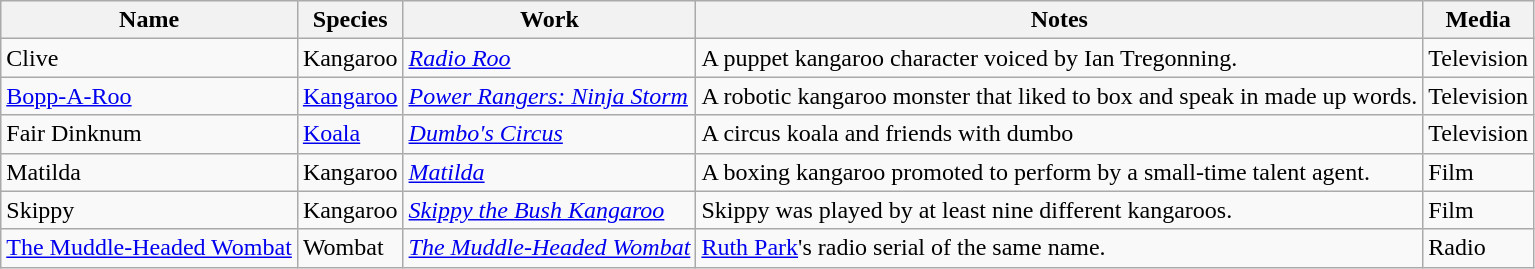<table class="wikitable sortable">
<tr>
<th>Name</th>
<th>Species</th>
<th>Work</th>
<th>Notes</th>
<th>Media</th>
</tr>
<tr>
<td>Clive</td>
<td>Kangaroo</td>
<td><em><a href='#'>Radio Roo</a></em></td>
<td>A puppet kangaroo character voiced by Ian Tregonning.</td>
<td>Television</td>
</tr>
<tr>
<td><a href='#'>Bopp-A-Roo</a></td>
<td><a href='#'>Kangaroo</a></td>
<td><em><a href='#'>Power Rangers: Ninja Storm</a></em></td>
<td>A robotic kangaroo monster that liked to box and speak in made up words.</td>
<td>Television</td>
</tr>
<tr>
<td>Fair Dinknum</td>
<td><a href='#'>Koala</a></td>
<td><em><a href='#'>Dumbo's Circus</a></em></td>
<td>A circus koala and friends with dumbo</td>
<td>Television</td>
</tr>
<tr>
<td>Matilda</td>
<td>Kangaroo</td>
<td><em><a href='#'>Matilda</a></em></td>
<td>A boxing kangaroo promoted to perform by a small-time talent agent.</td>
<td>Film</td>
</tr>
<tr>
<td>Skippy</td>
<td>Kangaroo</td>
<td><em><a href='#'>Skippy the Bush Kangaroo</a></em></td>
<td>Skippy was played by at least nine different kangaroos.</td>
<td>Film</td>
</tr>
<tr>
<td><a href='#'>The Muddle-Headed Wombat</a></td>
<td>Wombat</td>
<td><em><a href='#'>The Muddle-Headed Wombat</a></em></td>
<td><a href='#'>Ruth Park</a>'s radio serial of the same name.</td>
<td>Radio</td>
</tr>
</table>
